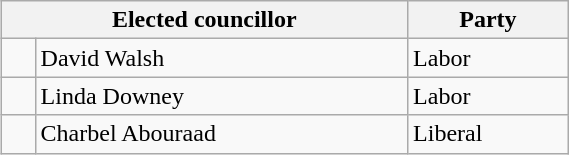<table class="wikitable" style="float:right;clear:right;width:30%">
<tr>
<th colspan="2">Elected councillor</th>
<th>Party</th>
</tr>
<tr>
<td> </td>
<td>David Walsh</td>
<td>Labor</td>
</tr>
<tr>
<td> </td>
<td>Linda Downey</td>
<td>Labor</td>
</tr>
<tr>
<td> </td>
<td>Charbel Abouraad</td>
<td>Liberal</td>
</tr>
</table>
